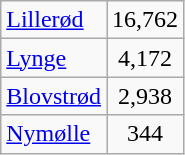<table class="wikitable" style="float:left; margin-right:1em">
<tr>
<td><a href='#'>Lillerød</a></td>
<td align="center">16,762</td>
</tr>
<tr>
<td><a href='#'>Lynge</a></td>
<td align="center">4,172</td>
</tr>
<tr>
<td><a href='#'>Blovstrød</a></td>
<td align="center">2,938</td>
</tr>
<tr>
<td><a href='#'>Nymølle</a></td>
<td align="center">344</td>
</tr>
</table>
